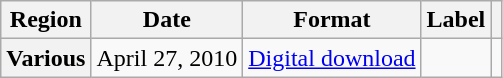<table class="wikitable plainrowheaders">
<tr>
<th>Region</th>
<th>Date</th>
<th>Format</th>
<th>Label</th>
<th></th>
</tr>
<tr>
<th scope="row">Various</th>
<td>April 27, 2010</td>
<td><a href='#'>Digital download</a></td>
<td></td>
<td align="center"></td>
</tr>
</table>
